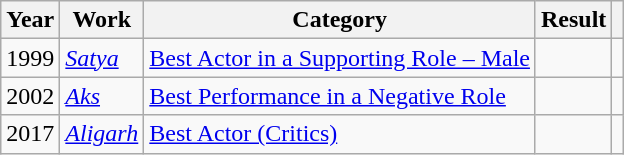<table class="wikitable sortable"⁣>
<tr ⁣>
<th>Year⁣</th>
<th>Work⁣</th>
<th>Category⁣</th>
<th>Result⁣</th>
<th class="unsortable">⁣</th>
</tr>
<tr>
<td>1999</td>
<td><em><a href='#'>Satya</a></em>⁣</td>
<td><a href='#'>Best Actor in a Supporting Role – Male</a>⁣</td>
<td>⁣</td>
<td></td>
</tr>
<tr ⁣⁣>
<td>2002⁣</td>
<td><em><a href='#'>Aks</a></em>⁣</td>
<td><a href='#'>Best Performance in a Negative Role</a>⁣</td>
<td>⁣</td>
<td></td>
</tr>
<tr ⁣⁣>
<td>2017⁣</td>
<td><em><a href='#'>Aligarh</a></em>⁣</td>
<td><a href='#'>Best Actor (Critics)</a>⁣</td>
<td>⁣</td>
<td></td>
</tr>
</table>
